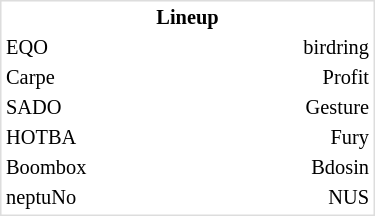<table class="floatright mw-collapsible mw-collapsed" style="text-align:center; font-size:85%; border:1px solid #ddd; width:250px">
<tr>
<th style="width:33%;"></th>
<th style="width:33%;">Lineup</th>
<th style="width:33%;"></th>
</tr>
<tr>
<td style="text-align:left;">EQO</td>
<td></td>
<td style="text-align:right;">birdring</td>
</tr>
<tr>
<td style="text-align:left;">Carpe</td>
<td></td>
<td style="text-align:right;">Profit</td>
</tr>
<tr>
<td style="text-align:left;">SADO</td>
<td></td>
<td style="text-align:right;">Gesture</td>
</tr>
<tr>
<td style="text-align:left;">HOTBA</td>
<td></td>
<td style="text-align:right;">Fury</td>
</tr>
<tr>
<td style="text-align:left;">Boombox</td>
<td></td>
<td style="text-align:right;">Bdosin</td>
</tr>
<tr>
<td style="text-align:left;">neptuNo</td>
<td></td>
<td style="text-align:right;">NUS</td>
</tr>
</table>
